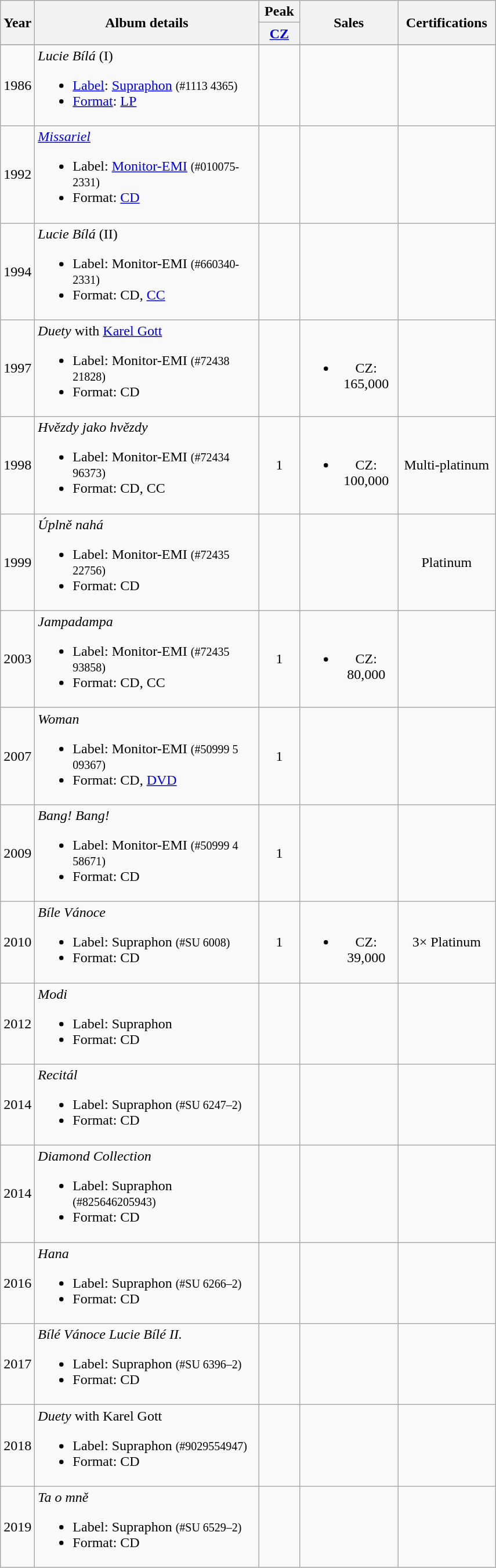<table class="wikitable" style="text-align:center;">
<tr>
<th rowspan="2" width="15">Year</th>
<th rowspan="2" width="250">Album details</th>
<th colspan="1" width="40">Peak</th>
<th rowspan="2" width="105">Sales</th>
<th rowspan="2" width="105">Certifications</th>
</tr>
<tr>
<th rowspan="1" width="40"><a href='#'>CZ</a></th>
</tr>
<tr style="font-size:smaller;">
</tr>
<tr>
<td>1986</td>
<td align="left"><em>Lucie Bílá</em> (I)<br><ul><li><a href='#'>Label</a>: <a href='#'>Supraphon</a> <small>(#1113 4365)</small></li><li><a href='#'>Format</a>: <a href='#'>LP</a></li></ul></td>
<td></td>
<td></td>
<td></td>
</tr>
<tr>
<td>1992</td>
<td align="left"><em><a href='#'>Missariel</a></em><br><ul><li>Label: <a href='#'>Monitor-EMI</a> <small>(#010075-2331)</small></li><li>Format: <a href='#'>CD</a></li></ul></td>
<td></td>
<td></td>
<td></td>
</tr>
<tr>
<td>1994</td>
<td align="left"><em>Lucie Bílá</em> (II)<br><ul><li>Label: Monitor-EMI <small>(#660340-2331)</small></li><li>Format: CD, <a href='#'>CC</a></li></ul></td>
<td></td>
<td></td>
<td></td>
</tr>
<tr>
<td>1997</td>
<td align="left"><em>Duety</em> with <a href='#'>Karel Gott</a><br><ul><li>Label: Monitor-EMI <small>(#72438 21828)</small></li><li>Format: CD</li></ul></td>
<td></td>
<td><br><ul><li>CZ: 165,000</li></ul></td>
<td></td>
</tr>
<tr>
<td>1998</td>
<td align="left"><em>Hvězdy jako hvězdy</em><br><ul><li>Label: Monitor-EMI <small>(#72434 96373)</small></li><li>Format: CD, CC</li></ul></td>
<td>1</td>
<td><br><ul><li>CZ: 100,000</li></ul></td>
<td>Multi-platinum</td>
</tr>
<tr>
<td>1999</td>
<td align="left"><em>Úplně nahá</em><br><ul><li>Label: Monitor-EMI <small>(#72435 22756)</small></li><li>Format: CD</li></ul></td>
<td></td>
<td></td>
<td>Platinum</td>
</tr>
<tr>
<td>2003</td>
<td align="left"><em>Jampadampa</em><br><ul><li>Label: Monitor-EMI <small>(#72435 93858)</small></li><li>Format: CD, CC</li></ul></td>
<td>1</td>
<td><br><ul><li>CZ: 80,000</li></ul></td>
<td></td>
</tr>
<tr>
<td>2007</td>
<td align="left"><em>Woman</em><br><ul><li>Label: Monitor-EMI <small>(#50999 5 09367)</small></li><li>Format: CD, <a href='#'>DVD</a></li></ul></td>
<td>1</td>
<td></td>
<td></td>
</tr>
<tr>
<td>2009</td>
<td align="left"><em>Bang! Bang!</em><br><ul><li>Label: Monitor-EMI <small>(#50999 4 58671)</small></li><li>Format: CD</li></ul></td>
<td>1</td>
<td></td>
<td></td>
</tr>
<tr>
<td>2010</td>
<td align="left"><em>Bíle Vánoce</em><br><ul><li>Label: Supraphon <small>(#SU 6008)</small></li><li>Format: CD</li></ul></td>
<td>1</td>
<td><br><ul><li>CZ: 39,000</li></ul></td>
<td>3× Platinum</td>
</tr>
<tr>
<td>2012</td>
<td align="left"><em>Modi</em><br><ul><li>Label: Supraphon</li><li>Format: CD</li></ul></td>
<td></td>
<td></td>
<td></td>
</tr>
<tr>
<td>2014</td>
<td align="left"><em>Recitál</em><br><ul><li>Label: Supraphon <small>(#SU 6247–2)</small></li><li>Format: CD</li></ul></td>
<td></td>
<td></td>
<td></td>
</tr>
<tr>
<td>2014</td>
<td align="left"><em>Diamond Collection</em><br><ul><li>Label: Supraphon <small>(#825646205943)</small></li><li>Format: CD</li></ul></td>
<td></td>
<td></td>
<td></td>
</tr>
<tr>
<td>2016</td>
<td align="left"><em>Hana</em><br><ul><li>Label: Supraphon <small>(#SU 6266–2)</small></li><li>Format: CD</li></ul></td>
<td></td>
<td></td>
<td></td>
</tr>
<tr>
<td>2017</td>
<td align="left"><em>Bílé Vánoce Lucie Bílé II.</em><br><ul><li>Label: Supraphon <small>(#SU 6396–2)</small></li><li>Format: CD</li></ul></td>
<td></td>
<td></td>
<td></td>
</tr>
<tr>
<td>2018</td>
<td align="left"><em>Duety</em> with Karel Gott<br><ul><li>Label: Supraphon <small>(#9029554947)</small></li><li>Format: CD</li></ul></td>
<td></td>
<td></td>
<td></td>
</tr>
<tr>
<td>2019</td>
<td align="left"><em>Ta o mně</em><br><ul><li>Label: Supraphon <small>(#SU 6529–2)</small></li><li>Format: CD</li></ul></td>
<td></td>
<td></td>
<td></td>
</tr>
</table>
